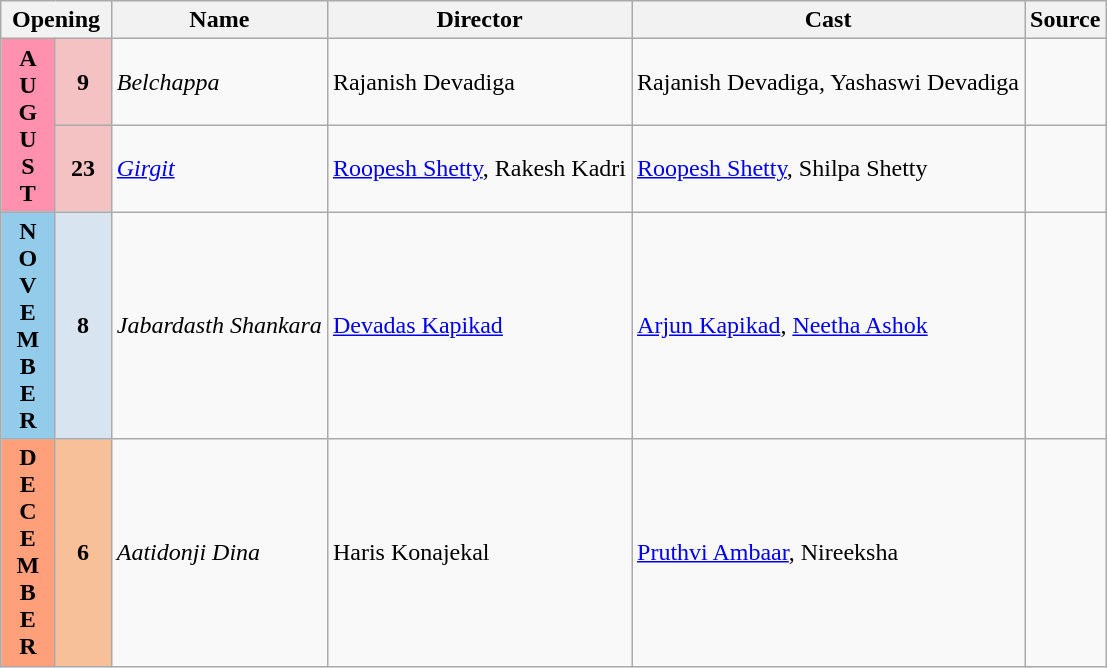<table class="wikitable sortable">
<tr>
<th colspan="2" style="width:10%;">Opening</th>
<th>Name</th>
<th>Director</th>
<th>Cast</th>
<th>Source</th>
</tr>
<tr>
<td rowspan="2" style="text-align:center; background:#ff91af; textcolor:#000;"><strong>A<br>U<br>G<br>U<br>S<br>T</strong></td>
<td rowspan="1" style="text-align:center;background:#f4c2c2;"><strong>9</strong></td>
<td><em>Belchappa</em></td>
<td>Rajanish Devadiga</td>
<td>Rajanish Devadiga, Yashaswi Devadiga</td>
<td><br></td>
</tr>
<tr>
<td rowspan="1" style="text-align:center;background:#f4c2c2;"><strong>23</strong></td>
<td><a href='#'><em>Girgit</em></a></td>
<td><a href='#'>Roopesh Shetty</a>, Rakesh Kadri</td>
<td><a href='#'>Roopesh Shetty</a>, Shilpa Shetty</td>
<td><br></td>
</tr>
<tr>
<td rowspan="1" style="text-align:center; background:#93CCEA; textcolor:#000;"><strong>N<br>O<br>V<br>E<br>M<br>B<br>E<br>R</strong></td>
<td rowspan="1" style="text-align:center;background:#d9e4f1;"><strong>8</strong></td>
<td><em>Jabardasth Shankara</em></td>
<td><a href='#'>Devadas Kapikad</a></td>
<td><a href='#'>Arjun Kapikad</a>, <a href='#'>Neetha Ashok</a></td>
<td><br></td>
</tr>
<tr>
<td rowspan="1" style="text-align:center; background:#ffa07a; textcolor:#000;"><strong>D<br>E<br>C<br>E<br>M<br>B<br>E<br>R</strong></td>
<td rowspan="1" style="text-align:center; textcolor:#000;background:#F7C099;"><strong>6</strong></td>
<td><em>Aatidonji Dina</em></td>
<td>Haris Konajekal</td>
<td><a href='#'>Pruthvi Ambaar</a>, Nireeksha</td>
<td><br></td>
</tr>
</table>
